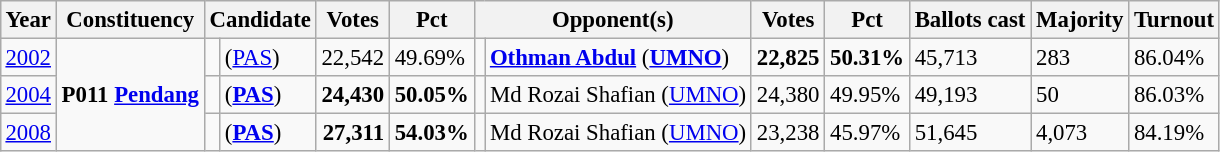<table class="wikitable" style="margin:0.5em ; font-size:95%">
<tr>
<th>Year</th>
<th>Constituency</th>
<th colspan=2>Candidate</th>
<th>Votes</th>
<th>Pct</th>
<th colspan=2>Opponent(s)</th>
<th>Votes</th>
<th>Pct</th>
<th>Ballots cast</th>
<th>Majority</th>
<th>Turnout</th>
</tr>
<tr>
<td><a href='#'>2002</a></td>
<td rowspan=3><strong>P011 <a href='#'>Pendang</a></strong></td>
<td></td>
<td> (<a href='#'>PAS</a>)</td>
<td align="right">22,542</td>
<td>49.69%</td>
<td></td>
<td><strong><a href='#'>Othman Abdul</a></strong> (<a href='#'><strong>UMNO</strong></a>)</td>
<td align="right"><strong>22,825</strong></td>
<td><strong>50.31%</strong></td>
<td>45,713</td>
<td>283</td>
<td>86.04%</td>
</tr>
<tr>
<td><a href='#'>2004</a></td>
<td></td>
<td> (<a href='#'><strong>PAS</strong></a>)</td>
<td align="right"><strong>24,430</strong></td>
<td><strong>50.05%</strong></td>
<td></td>
<td>Md Rozai Shafian (<a href='#'>UMNO</a>)</td>
<td align="right">24,380</td>
<td>49.95%</td>
<td>49,193</td>
<td>50</td>
<td>86.03%</td>
</tr>
<tr>
<td><a href='#'>2008</a></td>
<td></td>
<td> (<a href='#'><strong>PAS</strong></a>)</td>
<td align="right"><strong>27,311</strong></td>
<td><strong>54.03%</strong></td>
<td></td>
<td>Md Rozai Shafian (<a href='#'>UMNO</a>)</td>
<td align="right">23,238</td>
<td>45.97%</td>
<td>51,645</td>
<td>4,073</td>
<td>84.19%</td>
</tr>
</table>
